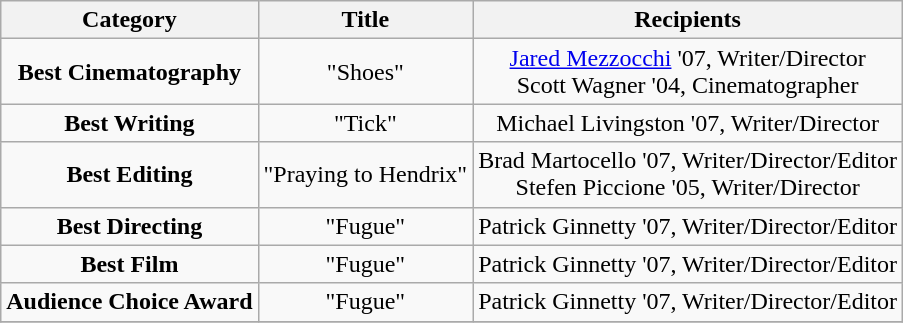<table class= "wikitable" style="text-align:center">
<tr>
<th>Category</th>
<th>Title</th>
<th>Recipients</th>
</tr>
<tr>
<td><strong>Best Cinematography</strong></td>
<td>"Shoes"</td>
<td><a href='#'>Jared Mezzocchi</a> '07, Writer/Director <br> Scott Wagner '04, Cinematographer</td>
</tr>
<tr>
<td><strong>Best Writing</strong></td>
<td>"Tick"</td>
<td>Michael Livingston '07, Writer/Director</td>
</tr>
<tr>
<td><strong>Best Editing</strong></td>
<td>"Praying to Hendrix"</td>
<td>Brad Martocello '07, Writer/Director/Editor <br> Stefen Piccione '05, Writer/Director</td>
</tr>
<tr>
<td><strong>Best Directing</strong></td>
<td>"Fugue"</td>
<td>Patrick Ginnetty '07, Writer/Director/Editor</td>
</tr>
<tr>
<td><strong>Best Film</strong></td>
<td>"Fugue"</td>
<td>Patrick Ginnetty '07, Writer/Director/Editor</td>
</tr>
<tr>
<td><strong>Audience Choice Award</strong></td>
<td>"Fugue"</td>
<td>Patrick Ginnetty '07, Writer/Director/Editor</td>
</tr>
<tr>
</tr>
</table>
